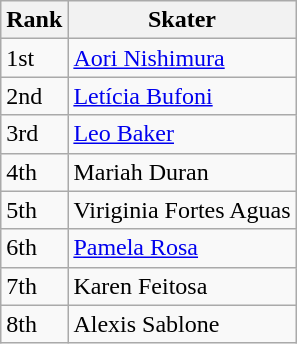<table class="wikitable">
<tr>
<th>Rank</th>
<th>Skater</th>
</tr>
<tr>
<td>1st</td>
<td><a href='#'>Aori Nishimura</a></td>
</tr>
<tr>
<td>2nd</td>
<td><a href='#'>Letícia Bufoni</a></td>
</tr>
<tr>
<td>3rd</td>
<td><a href='#'>Leo Baker</a></td>
</tr>
<tr>
<td>4th</td>
<td>Mariah Duran</td>
</tr>
<tr>
<td>5th</td>
<td>Viriginia Fortes Aguas</td>
</tr>
<tr>
<td>6th</td>
<td><a href='#'>Pamela Rosa</a></td>
</tr>
<tr>
<td>7th</td>
<td>Karen Feitosa</td>
</tr>
<tr>
<td>8th</td>
<td>Alexis Sablone</td>
</tr>
</table>
